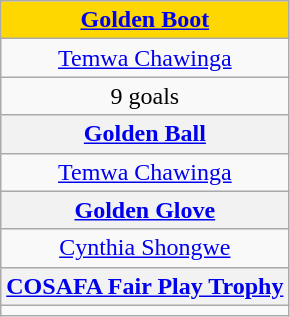<table class="wikitable" style="text-align:center">
<tr>
<th scope=col style="background-color: gold"><a href='#'>Golden Boot</a></th>
</tr>
<tr>
<td> <a href='#'>Temwa Chawinga</a></td>
</tr>
<tr>
<td>9 goals</td>
</tr>
<tr>
<th><a href='#'>Golden Ball</a></th>
</tr>
<tr>
<td> <a href='#'>Temwa Chawinga</a></td>
</tr>
<tr>
<th><a href='#'>Golden Glove</a></th>
</tr>
<tr>
<td> <a href='#'>Cynthia Shongwe</a></td>
</tr>
<tr>
<th><a href='#'>COSAFA Fair Play Trophy</a></th>
</tr>
<tr>
<td></td>
</tr>
</table>
